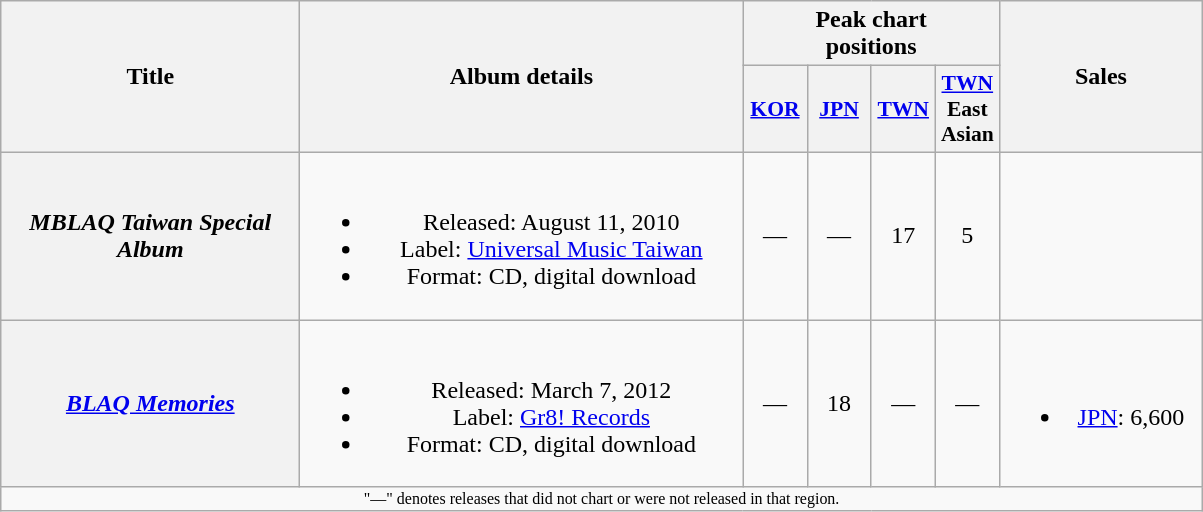<table class="wikitable plainrowheaders" style="text-align:center;">
<tr>
<th scope="col" rowspan="2" style="width:12em;">Title</th>
<th scope="col" rowspan="2" style="width:18em;">Album details</th>
<th scope="col" colspan="4">Peak chart <br>positions</th>
<th scope="col" rowspan="2" style="width:8em;">Sales</th>
</tr>
<tr>
<th scope="col" style="width:2.5em;font-size:90%;"><a href='#'>KOR</a><br></th>
<th scope="col" style="width:2.5em;font-size:90%;"><a href='#'>JPN</a><br></th>
<th scope="col" style="width:2.5em;font-size:90%;"><a href='#'>TWN</a><br></th>
<th scope="col" style="width:2.5em;font-size:90%;"><a href='#'>TWN</a> East Asian<br></th>
</tr>
<tr>
<th scope="row"><em>MBLAQ Taiwan Special Album</em></th>
<td><br><ul><li>Released: August 11, 2010</li><li>Label: <a href='#'>Universal Music Taiwan</a></li><li>Format: CD, digital download</li></ul></td>
<td>—</td>
<td>—</td>
<td>17</td>
<td>5</td>
<td></td>
</tr>
<tr>
<th scope="row"><em><a href='#'>BLAQ Memories</a></em></th>
<td><br><ul><li>Released: March 7, 2012</li><li>Label: <a href='#'>Gr8! Records</a></li><li>Format: CD, digital download</li></ul></td>
<td>—</td>
<td>18</td>
<td>—</td>
<td>—</td>
<td><br><ul><li><a href='#'>JPN</a>: 6,600</li></ul></td>
</tr>
<tr>
<td colspan="7" style="font-size:8pt;">"—" denotes releases that did not chart or were not released in that region.</td>
</tr>
</table>
